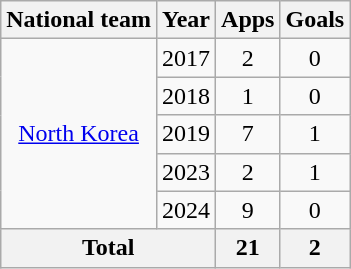<table class="wikitable" style="text-align:center">
<tr>
<th>National team</th>
<th>Year</th>
<th>Apps</th>
<th>Goals</th>
</tr>
<tr>
<td rowspan="5"><a href='#'>North Korea</a></td>
<td>2017</td>
<td>2</td>
<td>0</td>
</tr>
<tr>
<td>2018</td>
<td>1</td>
<td>0</td>
</tr>
<tr>
<td>2019</td>
<td>7</td>
<td>1</td>
</tr>
<tr>
<td>2023</td>
<td>2</td>
<td>1</td>
</tr>
<tr>
<td>2024</td>
<td>9</td>
<td>0</td>
</tr>
<tr>
<th colspan="2">Total</th>
<th>21</th>
<th>2</th>
</tr>
</table>
